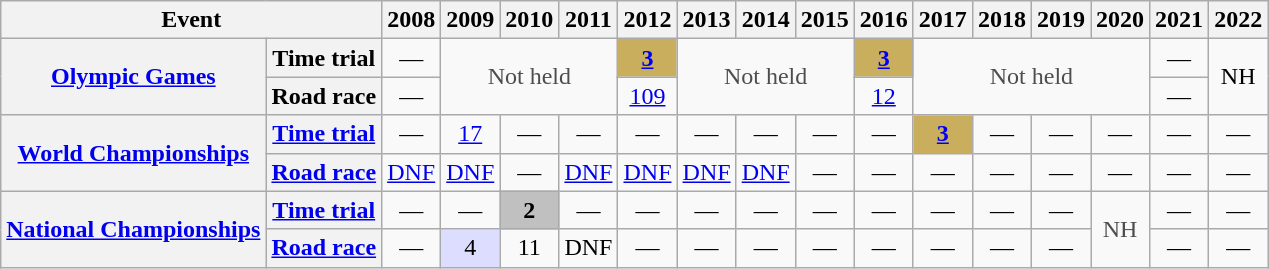<table class="wikitable plainrowheaders">
<tr>
<th colspan="2" scope="col">Event</th>
<th scope="col">2008</th>
<th scope="col">2009</th>
<th scope="col">2010</th>
<th scope="col">2011</th>
<th scope="col">2012</th>
<th scope="col">2013</th>
<th scope="col">2014</th>
<th scope="col">2015</th>
<th scope="col">2016</th>
<th scope="col">2017</th>
<th scope="col">2018</th>
<th scope="col">2019</th>
<th scope="col">2020</th>
<th scope="col">2021</th>
<th scope="col">2022</th>
</tr>
<tr style="text-align:center;">
<th rowspan="2" scope="row"> <a href='#'>Olympic Games</a></th>
<th scope="row">Time trial</th>
<td>—</td>
<td style="color:#4d4d4d;" colspan=3 rowspan=2>Not held</td>
<td style="background:#C9AE5D;"><a href='#'><strong>3</strong></a></td>
<td style="color:#4d4d4d;" colspan=3 rowspan=2>Not held</td>
<td style="background:#C9AE5D;"><a href='#'><strong>3</strong></a></td>
<td style="color:#4d4d4d;" colspan=4 rowspan=2>Not held</td>
<td>—</td>
<td rowspan="2">NH</td>
</tr>
<tr style="text-align:center;">
<th scope="row">Road race</th>
<td>—</td>
<td><a href='#'>109</a></td>
<td><a href='#'>12</a></td>
<td>—</td>
</tr>
<tr style="text-align:center;">
<th rowspan="2" scope="row"> <a href='#'>World Championships</a></th>
<th scope="row"><a href='#'>Time trial</a></th>
<td>—</td>
<td><a href='#'>17</a></td>
<td>—</td>
<td>—</td>
<td>—</td>
<td>—</td>
<td>—</td>
<td>—</td>
<td>—</td>
<td style="background:#C9AE5D;"><a href='#'><strong>3</strong></a></td>
<td>—</td>
<td>—</td>
<td>—</td>
<td>—</td>
<td>—</td>
</tr>
<tr style="text-align:center;">
<th scope="row"><a href='#'>Road race</a></th>
<td><a href='#'>DNF</a></td>
<td><a href='#'>DNF</a></td>
<td>—</td>
<td><a href='#'>DNF</a></td>
<td><a href='#'>DNF</a></td>
<td><a href='#'>DNF</a></td>
<td><a href='#'>DNF</a></td>
<td>—</td>
<td>—</td>
<td>—</td>
<td>—</td>
<td>—</td>
<td>—</td>
<td>—</td>
<td>—</td>
</tr>
<tr style="text-align:center;">
<th rowspan="2" scope="row"> <a href='#'>National Championships</a></th>
<th scope="row"><a href='#'>Time trial</a></th>
<td>—</td>
<td>—</td>
<th style="background:silver;">2</th>
<td>—</td>
<td>—</td>
<td>—</td>
<td>—</td>
<td>—</td>
<td>—</td>
<td>—</td>
<td>—</td>
<td>—</td>
<td style="color:#4d4d4d;" rowspan=2>NH</td>
<td>—</td>
<td>—</td>
</tr>
<tr style="text-align:center;">
<th scope="row"><a href='#'>Road race</a></th>
<td>—</td>
<td style="background:#ddf;">4</td>
<td>11</td>
<td>DNF</td>
<td>—</td>
<td>—</td>
<td>—</td>
<td>—</td>
<td>—</td>
<td>—</td>
<td>—</td>
<td>—</td>
<td>—</td>
<td>—</td>
</tr>
</table>
